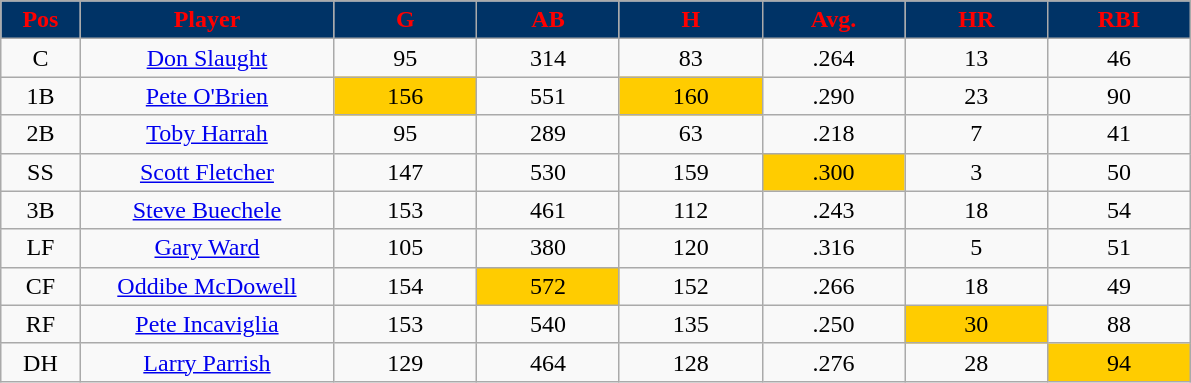<table class="wikitable sortable">
<tr>
<th style="background:#003366;color:red;" width="5%">Pos</th>
<th style="background:#003366;color:red;" width="16%">Player</th>
<th style="background:#003366;color:red;" width="9%">G</th>
<th style="background:#003366;color:red;" width="9%">AB</th>
<th style="background:#003366;color:red;" width="9%">H</th>
<th style="background:#003366;color:red;" width="9%">Avg.</th>
<th style="background:#003366;color:red;" width="9%">HR</th>
<th style="background:#003366;color:red;" width="9%">RBI</th>
</tr>
<tr align="center">
<td>C</td>
<td><a href='#'>Don Slaught</a></td>
<td>95</td>
<td>314</td>
<td>83</td>
<td>.264</td>
<td>13</td>
<td>46</td>
</tr>
<tr align=center>
<td>1B</td>
<td><a href='#'>Pete O'Brien</a></td>
<td bgcolor="#FFCC00">156</td>
<td>551</td>
<td bgcolor="#FFCC00">160</td>
<td>.290</td>
<td>23</td>
<td>90</td>
</tr>
<tr align="center">
<td>2B</td>
<td><a href='#'>Toby Harrah</a></td>
<td>95</td>
<td>289</td>
<td>63</td>
<td>.218</td>
<td>7</td>
<td>41</td>
</tr>
<tr align=center>
<td>SS</td>
<td><a href='#'>Scott Fletcher</a></td>
<td>147</td>
<td>530</td>
<td>159</td>
<td bgcolor="#FFCC00">.300</td>
<td>3</td>
<td>50</td>
</tr>
<tr align="center">
<td>3B</td>
<td><a href='#'>Steve Buechele</a></td>
<td>153</td>
<td>461</td>
<td>112</td>
<td>.243</td>
<td>18</td>
<td>54</td>
</tr>
<tr align=center>
<td>LF</td>
<td><a href='#'>Gary Ward</a></td>
<td>105</td>
<td>380</td>
<td>120</td>
<td>.316</td>
<td>5</td>
<td>51</td>
</tr>
<tr align="center">
<td>CF</td>
<td><a href='#'>Oddibe McDowell</a></td>
<td>154</td>
<td bgcolor="#FFCC00">572</td>
<td>152</td>
<td>.266</td>
<td>18</td>
<td>49</td>
</tr>
<tr align="center">
<td>RF</td>
<td><a href='#'>Pete Incaviglia</a></td>
<td>153</td>
<td>540</td>
<td>135</td>
<td>.250</td>
<td bgcolor="#FFCC00">30</td>
<td>88</td>
</tr>
<tr align="center">
<td>DH</td>
<td><a href='#'>Larry Parrish</a></td>
<td>129</td>
<td>464</td>
<td>128</td>
<td>.276</td>
<td>28</td>
<td bgcolor="#FFCC00">94</td>
</tr>
</table>
